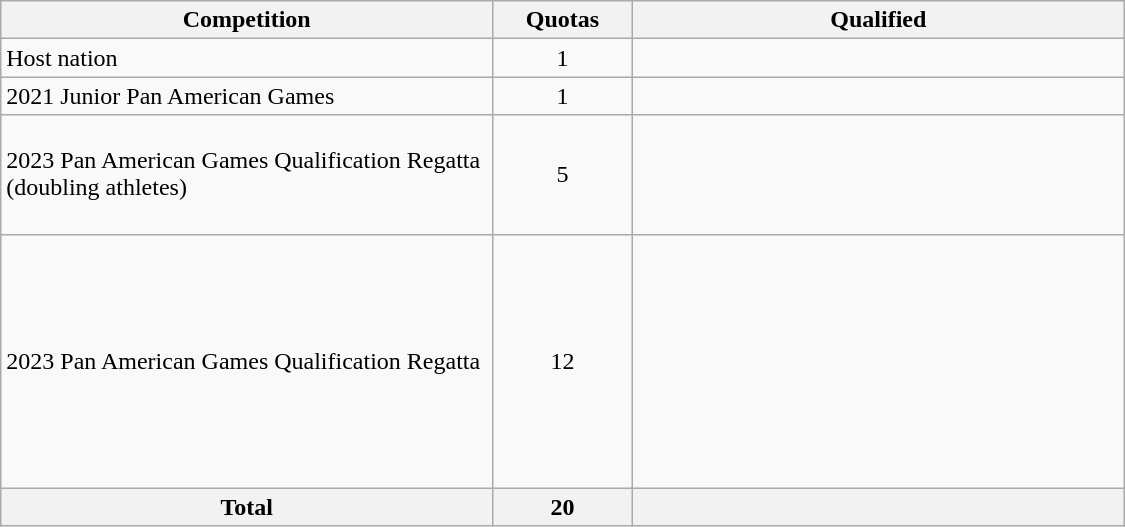<table class = "wikitable" width=750>
<tr>
<th width=300>Competition</th>
<th width=80>Quotas</th>
<th width=300>Qualified</th>
</tr>
<tr>
<td>Host nation</td>
<td align="center">1</td>
<td></td>
</tr>
<tr>
<td>2021 Junior Pan American Games</td>
<td align="center">1</td>
<td></td>
</tr>
<tr>
<td>2023 Pan American Games Qualification Regatta (doubling athletes)</td>
<td align="center">5</td>
<td><br><br><br><br></td>
</tr>
<tr>
<td>2023 Pan American Games Qualification Regatta</td>
<td align="center">12</td>
<td><br><br><br><br><br><br><br><br><br></td>
</tr>
<tr>
<th>Total</th>
<th>20</th>
<th></th>
</tr>
</table>
